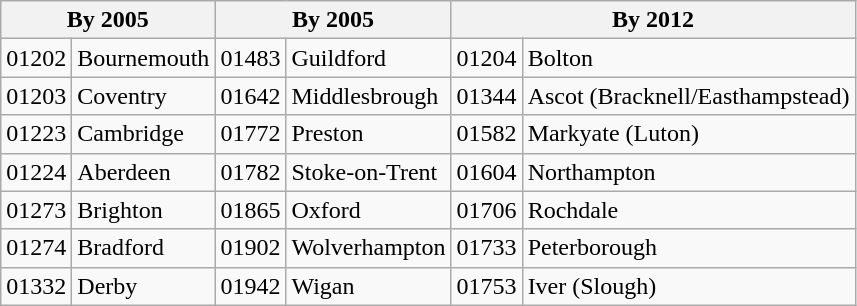<table class="wikitable" style="width: auto; margin-left: 1.5em;">
<tr>
<th colspan="2" scope="col">By 2005</th>
<th colspan="2" scope="col">By 2005</th>
<th colspan="2" scope="col">By 2012</th>
</tr>
<tr>
<td>01202</td>
<td>Bournemouth</td>
<td>01483</td>
<td>Guildford</td>
<td>01204</td>
<td>Bolton</td>
</tr>
<tr>
<td>01203</td>
<td>Coventry</td>
<td>01642</td>
<td>Middlesbrough</td>
<td>01344</td>
<td>Ascot (Bracknell/Easthampstead)</td>
</tr>
<tr>
<td>01223</td>
<td>Cambridge</td>
<td>01772</td>
<td>Preston</td>
<td>01582</td>
<td>Markyate (Luton)</td>
</tr>
<tr>
<td>01224</td>
<td>Aberdeen</td>
<td>01782</td>
<td>Stoke-on-Trent</td>
<td>01604</td>
<td>Northampton</td>
</tr>
<tr>
<td>01273</td>
<td>Brighton</td>
<td>01865</td>
<td>Oxford</td>
<td>01706</td>
<td>Rochdale</td>
</tr>
<tr>
<td>01274</td>
<td>Bradford</td>
<td>01902</td>
<td>Wolverhampton</td>
<td>01733</td>
<td>Peterborough</td>
</tr>
<tr>
<td>01332</td>
<td>Derby</td>
<td>01942</td>
<td>Wigan</td>
<td>01753</td>
<td>Iver (Slough)</td>
</tr>
</table>
